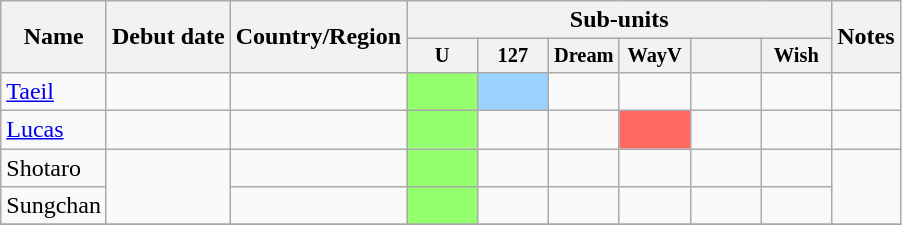<table class="wikitable">
<tr>
<th scope="col" rowspan="2">Name</th>
<th scope="col" rowspan="2">Debut date</th>
<th scope="col" rowspan="2">Country/Region</th>
<th colspan="6" scope="col">Sub-units</th>
<th scope="col" rowspan="2">Notes</th>
</tr>
<tr>
<th scope="col" style="font-size:85%; width:3em">U</th>
<th scope="col" style="font-size:85%; width:3em">127</th>
<th scope="col" style="font-size:85%; width:3em">Dream</th>
<th scope="col" style="font-size:85%; width:3em">WayV</th>
<th scope="col" style="font-size:85%; width:3em"></th>
<th scope="col" style="font-size:85%; width:3em">Wish</th>
</tr>
<tr>
<td><a href='#'>Taeil</a></td>
<td></td>
<td></td>
<td style="background:#94FF6F; text-align:center"></td>
<td style="background:#9BD2FF; text-align:center"></td>
<td></td>
<td></td>
<td></td>
<td></td>
<td style=text-align:center></td>
</tr>
<tr>
<td><a href='#'>Lucas</a></td>
<td></td>
<td></td>
<td style="background:#94FF6F; text-align:center"></td>
<td></td>
<td></td>
<td style="background:#FF6961; text-align:center"></td>
<td></td>
<td></td>
<td style=text-align:center></td>
</tr>
<tr>
<td>Shotaro</td>
<td rowspan="2"></td>
<td></td>
<td style="background:#94FF6F; text-align:center"></td>
<td></td>
<td></td>
<td></td>
<td></td>
<td></td>
<td rowspan="2" style=text-align:center></td>
</tr>
<tr>
<td>Sungchan</td>
<td></td>
<td style="background:#94FF6F; text-align:center"></td>
<td></td>
<td></td>
<td></td>
<td></td>
<td></td>
</tr>
<tr>
</tr>
</table>
